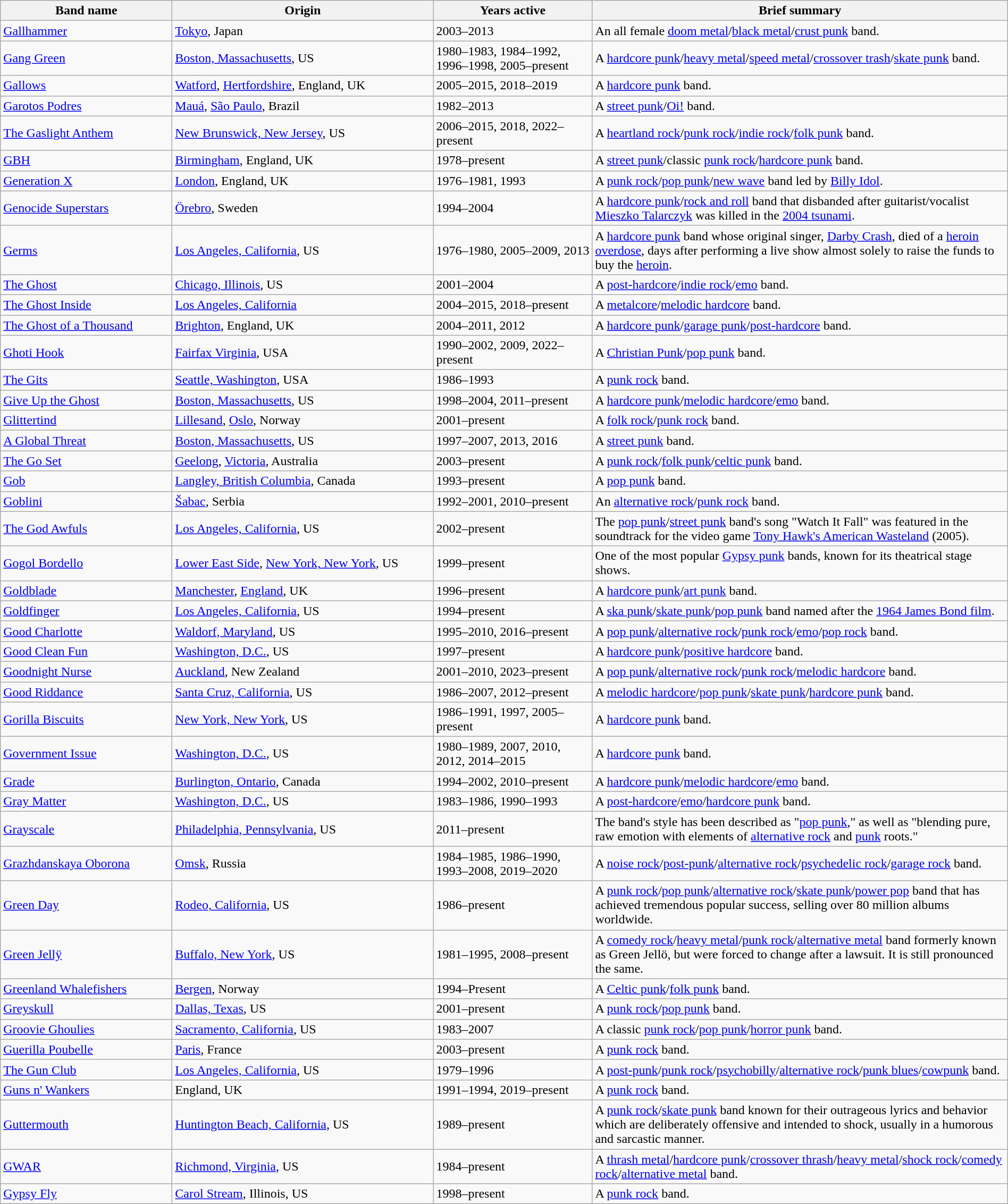<table class="wikitable" style=" width:100%;">
<tr>
<th style="width:13em">Band name</th>
<th style="width:20em">Origin</th>
<th style="width:12em">Years active</th>
<th>Brief summary</th>
</tr>
<tr>
<td><a href='#'>Gallhammer</a></td>
<td><a href='#'>Tokyo</a>, Japan</td>
<td>2003–2013</td>
<td>An all female <a href='#'>doom metal</a>/<a href='#'>black metal</a>/<a href='#'>crust punk</a> band.</td>
</tr>
<tr>
<td><a href='#'>Gang Green</a></td>
<td><a href='#'>Boston, Massachusetts</a>, US</td>
<td>1980–1983, 1984–1992, 1996–1998, 2005–present</td>
<td>A <a href='#'>hardcore punk</a>/<a href='#'>heavy metal</a>/<a href='#'>speed metal</a>/<a href='#'>crossover trash</a>/<a href='#'>skate punk</a> band.</td>
</tr>
<tr>
<td><a href='#'>Gallows</a></td>
<td><a href='#'>Watford</a>, <a href='#'>Hertfordshire</a>, England, UK</td>
<td>2005–2015, 2018–2019</td>
<td>A <a href='#'>hardcore punk</a> band.</td>
</tr>
<tr>
<td><a href='#'>Garotos Podres</a></td>
<td><a href='#'>Mauá</a>, <a href='#'>São Paulo</a>, Brazil</td>
<td>1982–2013</td>
<td>A <a href='#'>street punk</a>/<a href='#'>Oi!</a> band.</td>
</tr>
<tr>
<td><a href='#'>The Gaslight Anthem</a></td>
<td><a href='#'>New Brunswick, New Jersey</a>, US</td>
<td>2006–2015, 2018, 2022–present</td>
<td>A <a href='#'>heartland rock</a>/<a href='#'>punk rock</a>/<a href='#'>indie rock</a>/<a href='#'>folk punk</a> band.</td>
</tr>
<tr>
<td><a href='#'>GBH</a></td>
<td><a href='#'>Birmingham</a>, England, UK</td>
<td>1978–present</td>
<td>A <a href='#'>street punk</a>/classic <a href='#'>punk rock</a>/<a href='#'>hardcore punk</a> band.</td>
</tr>
<tr>
<td><a href='#'>Generation X</a></td>
<td><a href='#'>London</a>, England, UK</td>
<td>1976–1981, 1993</td>
<td>A <a href='#'>punk rock</a>/<a href='#'>pop punk</a>/<a href='#'>new wave</a> band led by <a href='#'>Billy Idol</a>.</td>
</tr>
<tr>
<td><a href='#'>Genocide Superstars</a></td>
<td><a href='#'>Örebro</a>, Sweden</td>
<td>1994–2004</td>
<td>A <a href='#'>hardcore punk</a>/<a href='#'>rock and roll</a> band that disbanded after guitarist/vocalist <a href='#'>Mieszko Talarczyk</a> was killed in the <a href='#'>2004 tsunami</a>.</td>
</tr>
<tr>
<td><a href='#'>Germs</a></td>
<td><a href='#'>Los Angeles, California</a>, US</td>
<td>1976–1980, 2005–2009, 2013</td>
<td>A <a href='#'>hardcore punk</a> band whose original singer, <a href='#'>Darby Crash</a>, died of a <a href='#'>heroin</a> <a href='#'>overdose</a>, days after performing a live show almost solely to raise the funds to buy the <a href='#'>heroin</a>.</td>
</tr>
<tr>
<td><a href='#'>The Ghost</a></td>
<td><a href='#'>Chicago, Illinois</a>, US</td>
<td>2001–2004</td>
<td>A <a href='#'>post-hardcore</a>/<a href='#'>indie rock</a>/<a href='#'>emo</a> band.</td>
</tr>
<tr>
<td><a href='#'>The Ghost Inside</a></td>
<td><a href='#'>Los Angeles, California</a></td>
<td>2004–2015, 2018–present</td>
<td>A <a href='#'>metalcore</a>/<a href='#'>melodic hardcore</a> band.</td>
</tr>
<tr>
<td><a href='#'>The Ghost of a Thousand</a></td>
<td><a href='#'>Brighton</a>, England, UK</td>
<td>2004–2011, 2012</td>
<td>A <a href='#'>hardcore punk</a>/<a href='#'>garage punk</a>/<a href='#'>post-hardcore</a> band.</td>
</tr>
<tr>
<td><a href='#'>Ghoti Hook</a></td>
<td><a href='#'>Fairfax Virginia</a>, USA</td>
<td>1990–2002, 2009, 2022–present</td>
<td>A <a href='#'>Christian Punk</a>/<a href='#'>pop punk</a> band.</td>
</tr>
<tr>
<td><a href='#'>The Gits</a></td>
<td><a href='#'>Seattle, Washington</a>, USA</td>
<td>1986–1993</td>
<td>A <a href='#'>punk rock</a> band.</td>
</tr>
<tr>
<td><a href='#'>Give Up the Ghost</a></td>
<td><a href='#'>Boston, Massachusetts</a>, US</td>
<td>1998–2004, 2011–present</td>
<td>A <a href='#'>hardcore punk</a>/<a href='#'>melodic hardcore</a>/<a href='#'>emo</a> band.</td>
</tr>
<tr>
<td><a href='#'>Glittertind</a></td>
<td><a href='#'>Lillesand</a>, <a href='#'>Oslo</a>, Norway</td>
<td>2001–present</td>
<td>A <a href='#'>folk rock</a>/<a href='#'>punk rock</a> band.</td>
</tr>
<tr>
<td><a href='#'>A Global Threat</a></td>
<td><a href='#'>Boston, Massachusetts</a>, US</td>
<td>1997–2007, 2013, 2016</td>
<td>A <a href='#'>street punk</a> band.</td>
</tr>
<tr>
<td><a href='#'>The Go Set</a></td>
<td><a href='#'>Geelong</a>, <a href='#'>Victoria</a>, Australia</td>
<td>2003–present</td>
<td>A <a href='#'>punk rock</a>/<a href='#'>folk punk</a>/<a href='#'>celtic punk</a> band.</td>
</tr>
<tr>
<td><a href='#'>Gob</a></td>
<td><a href='#'>Langley, British Columbia</a>, Canada</td>
<td>1993–present</td>
<td>A <a href='#'>pop punk</a> band.</td>
</tr>
<tr>
<td><a href='#'>Goblini</a></td>
<td><a href='#'>Šabac</a>, Serbia</td>
<td>1992–2001, 2010–present</td>
<td>An <a href='#'>alternative rock</a>/<a href='#'>punk rock</a> band.</td>
</tr>
<tr>
<td><a href='#'>The God Awfuls</a></td>
<td><a href='#'>Los Angeles, California</a>, US</td>
<td>2002–present</td>
<td>The <a href='#'>pop punk</a>/<a href='#'>street punk</a> band's song "Watch It Fall" was featured in the soundtrack for the video game <a href='#'>Tony Hawk's American Wasteland</a> (2005).</td>
</tr>
<tr>
<td><a href='#'>Gogol Bordello</a></td>
<td><a href='#'>Lower East Side</a>, <a href='#'>New York, New York</a>, US</td>
<td>1999–present</td>
<td>One of the most popular <a href='#'>Gypsy punk</a> bands, known for its theatrical stage shows.</td>
</tr>
<tr>
<td><a href='#'>Goldblade</a></td>
<td><a href='#'>Manchester</a>, <a href='#'>England</a>, UK</td>
<td>1996–present</td>
<td>A <a href='#'>hardcore punk</a>/<a href='#'>art punk</a> band.</td>
</tr>
<tr>
<td><a href='#'>Goldfinger</a></td>
<td><a href='#'>Los Angeles, California</a>, US</td>
<td>1994–present</td>
<td>A <a href='#'>ska punk</a>/<a href='#'>skate punk</a>/<a href='#'>pop punk</a> band named after the <a href='#'>1964 James Bond film</a>.</td>
</tr>
<tr>
<td><a href='#'>Good Charlotte</a></td>
<td><a href='#'>Waldorf, Maryland</a>, US</td>
<td>1995–2010, 2016–present</td>
<td>A <a href='#'>pop punk</a>/<a href='#'>alternative rock</a>/<a href='#'>punk rock</a>/<a href='#'>emo</a>/<a href='#'>pop rock</a> band.</td>
</tr>
<tr>
<td><a href='#'>Good Clean Fun</a></td>
<td><a href='#'>Washington, D.C.</a>, US</td>
<td>1997–present</td>
<td>A <a href='#'>hardcore punk</a>/<a href='#'>positive hardcore</a> band.</td>
</tr>
<tr>
<td><a href='#'>Goodnight Nurse</a></td>
<td><a href='#'>Auckland</a>, New Zealand</td>
<td>2001–2010, 2023–present</td>
<td>A <a href='#'>pop punk</a>/<a href='#'>alternative rock</a>/<a href='#'>punk rock</a>/<a href='#'>melodic hardcore</a> band.</td>
</tr>
<tr>
<td><a href='#'>Good Riddance</a></td>
<td><a href='#'>Santa Cruz, California</a>, US</td>
<td>1986–2007, 2012–present</td>
<td>A <a href='#'>melodic hardcore</a>/<a href='#'>pop punk</a>/<a href='#'>skate punk</a>/<a href='#'>hardcore punk</a> band.</td>
</tr>
<tr>
<td><a href='#'>Gorilla Biscuits</a></td>
<td><a href='#'>New York, New York</a>, US</td>
<td>1986–1991, 1997, 2005–present</td>
<td>A <a href='#'>hardcore punk</a> band.</td>
</tr>
<tr>
<td><a href='#'>Government Issue</a></td>
<td><a href='#'>Washington, D.C.</a>, US</td>
<td>1980–1989, 2007, 2010, 2012, 2014–2015</td>
<td>A <a href='#'>hardcore punk</a> band.</td>
</tr>
<tr>
<td><a href='#'>Grade</a></td>
<td><a href='#'>Burlington, Ontario</a>, Canada</td>
<td>1994–2002, 2010–present</td>
<td>A <a href='#'>hardcore punk</a>/<a href='#'>melodic hardcore</a>/<a href='#'>emo</a> band.</td>
</tr>
<tr>
<td><a href='#'>Gray Matter</a></td>
<td><a href='#'>Washington, D.C.</a>, US</td>
<td>1983–1986, 1990–1993</td>
<td>A <a href='#'>post-hardcore</a>/<a href='#'>emo</a>/<a href='#'>hardcore punk</a> band.</td>
</tr>
<tr>
<td><a href='#'>Grayscale</a></td>
<td><a href='#'>Philadelphia, Pennsylvania</a>, US</td>
<td>2011–present</td>
<td>The band's style has been described as "<a href='#'>pop punk</a>," as well as "blending pure, raw emotion with elements of <a href='#'>alternative rock</a> and <a href='#'>punk</a> roots."</td>
</tr>
<tr>
<td><a href='#'>Grazhdanskaya Oborona</a></td>
<td><a href='#'>Omsk</a>, Russia</td>
<td>1984–1985, 1986–1990, 1993–2008, 2019–2020</td>
<td>A <a href='#'>noise rock</a>/<a href='#'>post-punk</a>/<a href='#'>alternative rock</a>/<a href='#'>psychedelic rock</a>/<a href='#'>garage rock</a> band.</td>
</tr>
<tr>
<td><a href='#'>Green Day</a></td>
<td><a href='#'>Rodeo, California</a>, US</td>
<td>1986–present</td>
<td>A <a href='#'>punk rock</a>/<a href='#'>pop punk</a>/<a href='#'>alternative rock</a>/<a href='#'>skate punk</a>/<a href='#'>power pop</a> band that has achieved tremendous popular success, selling over 80 million albums worldwide.</td>
</tr>
<tr>
<td><a href='#'>Green Jellÿ</a></td>
<td><a href='#'>Buffalo, New York</a>, US</td>
<td>1981–1995, 2008–present</td>
<td>A <a href='#'>comedy rock</a>/<a href='#'>heavy metal</a>/<a href='#'>punk rock</a>/<a href='#'>alternative metal</a> band formerly known as Green Jellö, but were forced to change after a lawsuit. It is still pronounced the same.</td>
</tr>
<tr>
<td><a href='#'>Greenland Whalefishers</a></td>
<td><a href='#'>Bergen</a>, Norway</td>
<td>1994–Present</td>
<td>A <a href='#'>Celtic punk</a>/<a href='#'>folk punk</a> band.</td>
</tr>
<tr>
<td><a href='#'>Greyskull</a></td>
<td><a href='#'>Dallas, Texas</a>, US</td>
<td>2001–present</td>
<td>A <a href='#'>punk rock</a>/<a href='#'>pop punk</a> band.</td>
</tr>
<tr>
<td><a href='#'>Groovie Ghoulies</a></td>
<td><a href='#'>Sacramento, California</a>, US</td>
<td>1983–2007</td>
<td>A classic <a href='#'>punk rock</a>/<a href='#'>pop punk</a>/<a href='#'>horror punk</a> band.</td>
</tr>
<tr>
<td><a href='#'>Guerilla Poubelle</a></td>
<td><a href='#'>Paris</a>, France</td>
<td>2003–present</td>
<td>A <a href='#'>punk rock</a> band.</td>
</tr>
<tr>
<td><a href='#'>The Gun Club</a></td>
<td><a href='#'>Los Angeles, California</a>, US</td>
<td>1979–1996</td>
<td>A <a href='#'>post-punk</a>/<a href='#'>punk rock</a>/<a href='#'>psychobilly</a>/<a href='#'>alternative rock</a>/<a href='#'>punk blues</a>/<a href='#'>cowpunk</a> band.</td>
</tr>
<tr>
<td><a href='#'>Guns n' Wankers</a></td>
<td>England, UK</td>
<td>1991–1994, 2019–present</td>
<td>A <a href='#'>punk rock</a> band.</td>
</tr>
<tr>
<td><a href='#'>Guttermouth</a></td>
<td><a href='#'>Huntington Beach, California</a>, US</td>
<td>1989–present</td>
<td>A <a href='#'>punk rock</a>/<a href='#'>skate punk</a> band known for their outrageous lyrics and behavior which are deliberately offensive and intended to shock, usually in a humorous and sarcastic manner.</td>
</tr>
<tr>
<td><a href='#'>GWAR</a></td>
<td><a href='#'>Richmond, Virginia</a>, US</td>
<td>1984–present</td>
<td>A <a href='#'>thrash metal</a>/<a href='#'>hardcore punk</a>/<a href='#'>crossover thrash</a>/<a href='#'>heavy metal</a>/<a href='#'>shock rock</a>/<a href='#'>comedy rock</a>/<a href='#'>alternative metal</a> band.</td>
</tr>
<tr>
<td><a href='#'>Gypsy Fly</a></td>
<td><a href='#'>Carol Stream</a>, Illinois, US</td>
<td>1998–present</td>
<td>A <a href='#'>punk rock</a> band.</td>
</tr>
</table>
